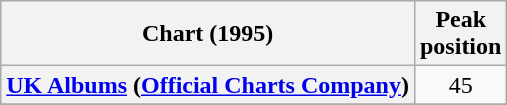<table class="wikitable sortable plainrowheaders" style="text-align:center">
<tr>
<th scope="col">Chart (1995)</th>
<th scope="col">Peak<br>position</th>
</tr>
<tr>
<th scope="row"><a href='#'>UK Albums</a> (<a href='#'>Official Charts Company</a>)</th>
<td>45</td>
</tr>
<tr>
</tr>
</table>
